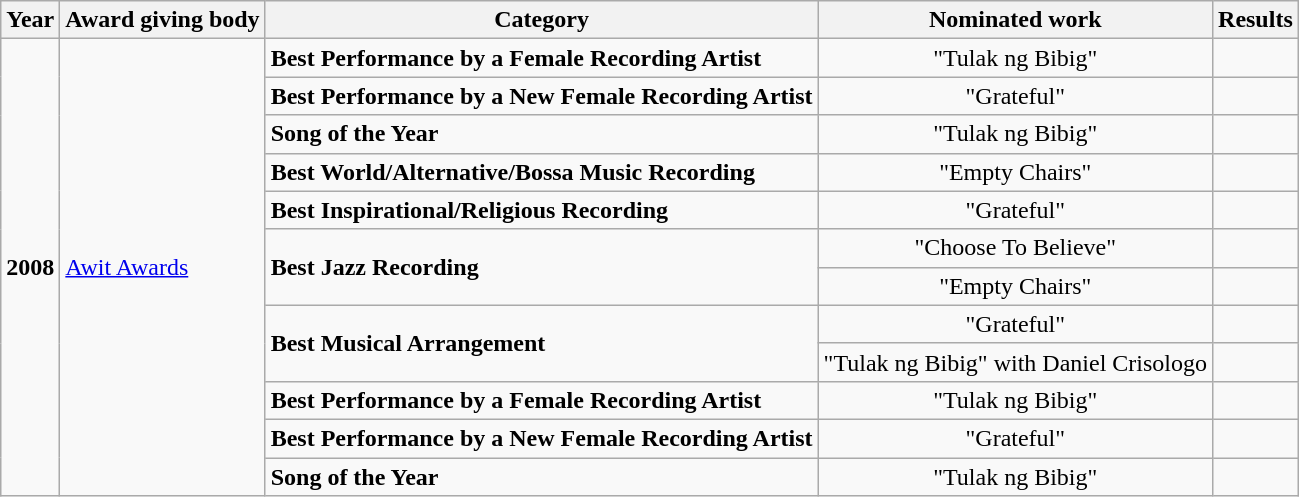<table class="wikitable">
<tr>
<th>Year</th>
<th>Award giving body</th>
<th>Category</th>
<th>Nominated work</th>
<th>Results</th>
</tr>
<tr>
<td rowspan=12><strong>2008</strong></td>
<td rowspan=12><a href='#'>Awit Awards</a></td>
<td><strong>Best Performance by a Female Recording Artist</strong> </td>
<td align=center>"Tulak ng Bibig"</td>
<td></td>
</tr>
<tr>
<td><strong>Best Performance by a New Female Recording Artist</strong> </td>
<td align=center>"Grateful"</td>
<td></td>
</tr>
<tr>
<td><strong>Song of the Year</strong></td>
<td align=center>"Tulak ng Bibig"</td>
<td></td>
</tr>
<tr>
<td><strong>Best World/Alternative/Bossa Music Recording</strong></td>
<td align=center>"Empty Chairs"</td>
<td></td>
</tr>
<tr>
<td><strong>Best Inspirational/Religious Recording</strong></td>
<td align=center>"Grateful"</td>
<td></td>
</tr>
<tr>
<td rowspan=2><strong>Best Jazz Recording</strong></td>
<td align=center>"Choose To Believe"</td>
<td></td>
</tr>
<tr>
<td align=center>"Empty Chairs"</td>
<td></td>
</tr>
<tr>
<td rowspan=2><strong>Best Musical Arrangement</strong></td>
<td align=center>"Grateful"</td>
<td></td>
</tr>
<tr>
<td align=center>"Tulak ng Bibig" with Daniel Crisologo</td>
<td></td>
</tr>
<tr>
<td><strong>Best Performance by a Female Recording Artist</strong> </td>
<td align=center>"Tulak ng Bibig"</td>
<td></td>
</tr>
<tr>
<td><strong>Best Performance by a New Female Recording Artist</strong> </td>
<td align=center>"Grateful"</td>
<td></td>
</tr>
<tr>
<td><strong>Song of the Year</strong> </td>
<td align=center>"Tulak ng Bibig"</td>
<td></td>
</tr>
</table>
